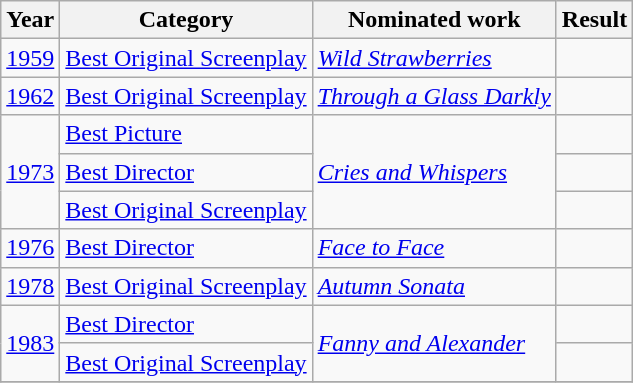<table class="wikitable sortable">
<tr>
<th>Year</th>
<th>Category</th>
<th>Nominated work</th>
<th>Result</th>
</tr>
<tr>
<td><a href='#'>1959</a></td>
<td><a href='#'>Best Original Screenplay</a></td>
<td><em><a href='#'>Wild Strawberries</a></em></td>
<td></td>
</tr>
<tr>
<td><a href='#'>1962</a></td>
<td><a href='#'>Best Original Screenplay</a></td>
<td><em><a href='#'>Through a Glass Darkly</a></em></td>
<td></td>
</tr>
<tr>
<td rowspan="3"><a href='#'>1973</a></td>
<td><a href='#'>Best Picture</a></td>
<td rowspan="3"><em><a href='#'>Cries and Whispers</a></em></td>
<td></td>
</tr>
<tr>
<td><a href='#'>Best Director</a></td>
<td></td>
</tr>
<tr>
<td><a href='#'>Best Original Screenplay</a></td>
<td></td>
</tr>
<tr>
<td><a href='#'>1976</a></td>
<td><a href='#'>Best Director</a></td>
<td><em><a href='#'>Face to Face</a></em></td>
<td></td>
</tr>
<tr>
<td><a href='#'>1978</a></td>
<td><a href='#'>Best Original Screenplay</a></td>
<td><em><a href='#'>Autumn Sonata</a></em></td>
<td></td>
</tr>
<tr>
<td rowspan="2"><a href='#'>1983</a></td>
<td><a href='#'>Best Director</a></td>
<td rowspan="2"><em><a href='#'>Fanny and Alexander</a></em></td>
<td></td>
</tr>
<tr>
<td><a href='#'>Best Original Screenplay</a></td>
<td></td>
</tr>
<tr>
</tr>
</table>
